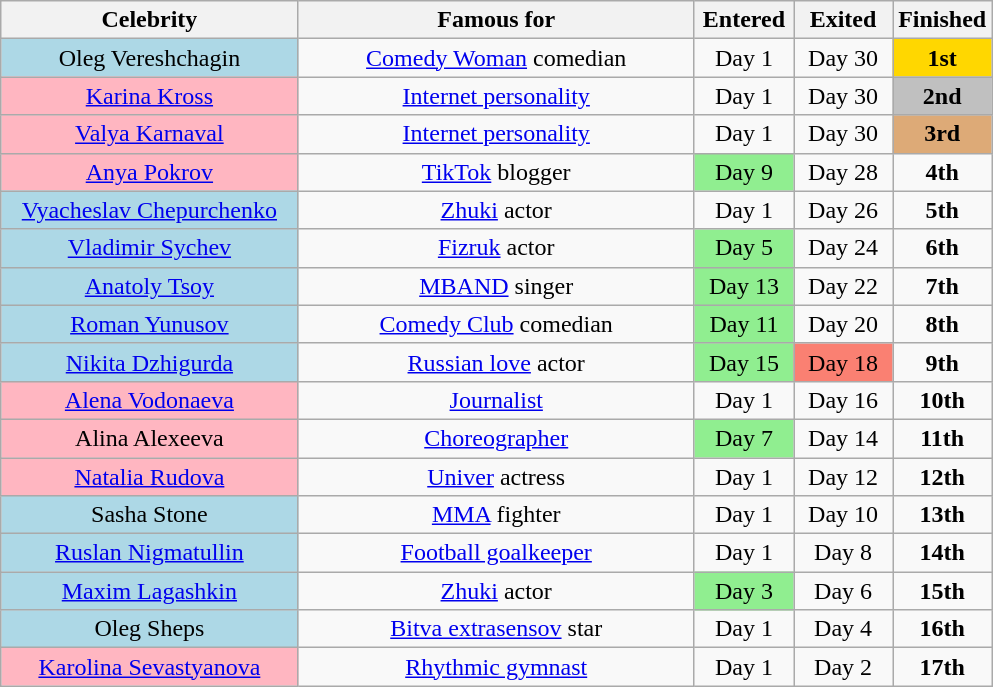<table class="wikitable"  style="text-align:center;">
<tr>
<th style="width:30%;">Celebrity</th>
<th style="width:40%;">Famous for</th>
<th style="width:10%;">Entered</th>
<th style="width:10%;">Exited</th>
<th style="width:10%;">Finished</th>
</tr>
<tr>
<td style=background:lightblue>Oleg Vereshchagin</td>
<td><a href='#'>Comedy Woman</a> comedian</td>
<td>Day 1</td>
<td>Day 30</td>
<td style="background:gold"><strong>1st</strong></td>
</tr>
<tr>
<td style=background:lightpink><a href='#'>Karina Kross</a></td>
<td><a href='#'>Internet personality</a></td>
<td>Day 1</td>
<td>Day 30</td>
<td style="background:silver"><strong>2nd</strong></td>
</tr>
<tr>
<td style=background:lightpink><a href='#'>Valya Karnaval</a></td>
<td><a href='#'>Internet personality</a></td>
<td>Day 1</td>
<td>Day 30</td>
<td style="background:#da7"><strong>3rd</strong></td>
</tr>
<tr>
<td style=background:lightpink><a href='#'>Anya Pokrov</a></td>
<td><a href='#'>TikTok</a> blogger</td>
<td style="background:lightgreen">Day 9</td>
<td>Day 28</td>
<td><strong>4th</strong></td>
</tr>
<tr>
<td style=background:lightblue><a href='#'>Vyacheslav Chepurchenko</a></td>
<td><a href='#'>Zhuki</a> actor</td>
<td>Day 1</td>
<td>Day 26</td>
<td><strong>5th</strong></td>
</tr>
<tr>
<td style=background:lightblue><a href='#'>Vladimir Sychev</a></td>
<td><a href='#'>Fizruk</a> actor</td>
<td style="background:lightgreen">Day 5</td>
<td>Day 24</td>
<td><strong>6th</strong></td>
</tr>
<tr>
<td style=background:lightblue><a href='#'>Anatoly Tsoy</a></td>
<td><a href='#'>MBAND</a> singer</td>
<td style="background:lightgreen">Day 13</td>
<td>Day 22</td>
<td><strong>7th</strong></td>
</tr>
<tr>
<td style=background:lightblue><a href='#'>Roman Yunusov</a></td>
<td><a href='#'>Comedy Club</a> comedian</td>
<td style="background:lightgreen">Day 11</td>
<td>Day 20</td>
<td><strong>8th</strong></td>
</tr>
<tr>
<td style=background:lightblue><a href='#'>Nikita Dzhigurda</a></td>
<td><a href='#'>Russian love</a> actor</td>
<td style="background:lightgreen">Day 15</td>
<td style="background:salmon">Day 18</td>
<td><strong>9th</strong></td>
</tr>
<tr>
<td style=background:lightpink><a href='#'>Alena Vodonaeva</a></td>
<td><a href='#'>Journalist</a></td>
<td>Day 1</td>
<td>Day 16</td>
<td><strong>10th</strong></td>
</tr>
<tr>
<td style=background:lightpink>Alina Alexeeva</td>
<td><a href='#'>Choreographer</a></td>
<td style="background:lightgreen">Day 7</td>
<td>Day 14</td>
<td><strong>11th</strong></td>
</tr>
<tr>
<td style=background:lightpink><a href='#'>Natalia Rudova</a></td>
<td><a href='#'>Univer</a> actress</td>
<td>Day 1</td>
<td>Day 12</td>
<td><strong>12th</strong></td>
</tr>
<tr>
<td style=background:lightblue>Sasha Stone</td>
<td><a href='#'>MMA</a> fighter</td>
<td>Day 1</td>
<td>Day 10</td>
<td><strong>13th</strong></td>
</tr>
<tr>
<td style=background:lightblue><a href='#'>Ruslan Nigmatullin</a></td>
<td><a href='#'>Football goalkeeper</a></td>
<td>Day 1</td>
<td>Day 8</td>
<td><strong>14th</strong></td>
</tr>
<tr>
<td style=background:lightblue><a href='#'>Maxim Lagashkin</a></td>
<td><a href='#'>Zhuki</a> actor</td>
<td style="background:lightgreen">Day 3</td>
<td>Day 6</td>
<td><strong>15th</strong></td>
</tr>
<tr>
<td style=background:lightblue>Oleg Sheps</td>
<td><a href='#'>Bitva extrasensov</a> star</td>
<td>Day 1</td>
<td>Day 4</td>
<td><strong>16th</strong></td>
</tr>
<tr>
<td style=background:lightpink><a href='#'>Karolina Sevastyanova</a></td>
<td><a href='#'>Rhythmic gymnast</a></td>
<td>Day 1</td>
<td>Day 2</td>
<td><strong>17th</strong></td>
</tr>
</table>
